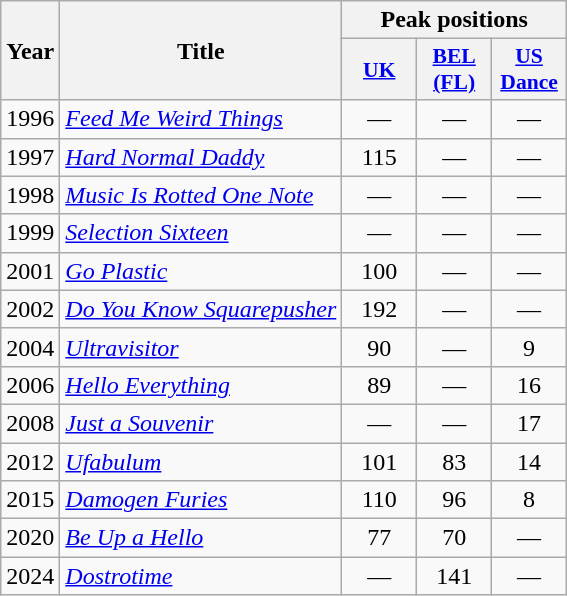<table class="wikitable" style="text-align:center">
<tr>
<th scope="col" rowspan="2">Year</th>
<th scope="col" rowspan="2">Title</th>
<th scope="col" colspan="3">Peak positions</th>
</tr>
<tr>
<th scope="col" style="width:3em;font-size:90%;"><a href='#'>UK</a><br></th>
<th scope="col" style="width:3em;font-size:90%;"><a href='#'>BEL <br>(FL)</a><br></th>
<th scope="col" style="width:3em;font-size:90%;"><a href='#'>US <br>Dance</a><br></th>
</tr>
<tr>
<td>1996</td>
<td style="text-align:left;"><em><a href='#'>Feed Me Weird Things</a></em></td>
<td>—</td>
<td>—</td>
<td>—</td>
</tr>
<tr>
<td>1997</td>
<td style="text-align:left;"><em><a href='#'>Hard Normal Daddy</a></em></td>
<td>115</td>
<td>—</td>
<td>—</td>
</tr>
<tr>
<td>1998</td>
<td style="text-align:left;"><em><a href='#'>Music Is Rotted One Note</a></em></td>
<td>—</td>
<td>—</td>
<td>—</td>
</tr>
<tr>
<td>1999</td>
<td style="text-align:left;"><em><a href='#'>Selection Sixteen</a></em></td>
<td>—</td>
<td>—</td>
<td>—</td>
</tr>
<tr>
<td>2001</td>
<td style="text-align:left;"><em><a href='#'>Go Plastic</a></em></td>
<td>100</td>
<td>—</td>
<td>—</td>
</tr>
<tr>
<td>2002</td>
<td style="text-align:left;"><em><a href='#'>Do You Know Squarepusher</a></em></td>
<td>192</td>
<td>—</td>
<td>—</td>
</tr>
<tr>
<td>2004</td>
<td style="text-align:left;"><em><a href='#'>Ultravisitor</a></em></td>
<td>90</td>
<td>—</td>
<td>9</td>
</tr>
<tr>
<td>2006</td>
<td style="text-align:left;"><em><a href='#'>Hello Everything</a></em></td>
<td>89</td>
<td>—</td>
<td>16</td>
</tr>
<tr>
<td>2008</td>
<td style="text-align:left;"><em><a href='#'>Just a Souvenir</a></em></td>
<td>—</td>
<td>—</td>
<td>17</td>
</tr>
<tr>
<td>2012</td>
<td style="text-align:left;"><em><a href='#'>Ufabulum</a></em></td>
<td>101</td>
<td>83</td>
<td>14</td>
</tr>
<tr>
<td>2015</td>
<td style="text-align:left;"><em><a href='#'>Damogen Furies</a></em></td>
<td>110</td>
<td>96</td>
<td>8</td>
</tr>
<tr>
<td>2020</td>
<td style="text-align:left;"><em><a href='#'>Be Up a Hello</a></em></td>
<td>77</td>
<td>70</td>
<td>—</td>
</tr>
<tr>
<td>2024</td>
<td style="text-align:left;"><em><a href='#'>Dostrotime</a></em></td>
<td>—</td>
<td>141</td>
<td>—</td>
</tr>
</table>
